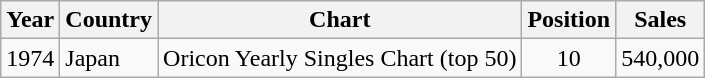<table class="wikitable">
<tr>
<th>Year</th>
<th>Country</th>
<th>Chart</th>
<th>Position</th>
<th>Sales</th>
</tr>
<tr>
<td>1974</td>
<td>Japan</td>
<td>Oricon Yearly Singles Chart (top 50)</td>
<td align="center">10</td>
<td>540,000</td>
</tr>
</table>
